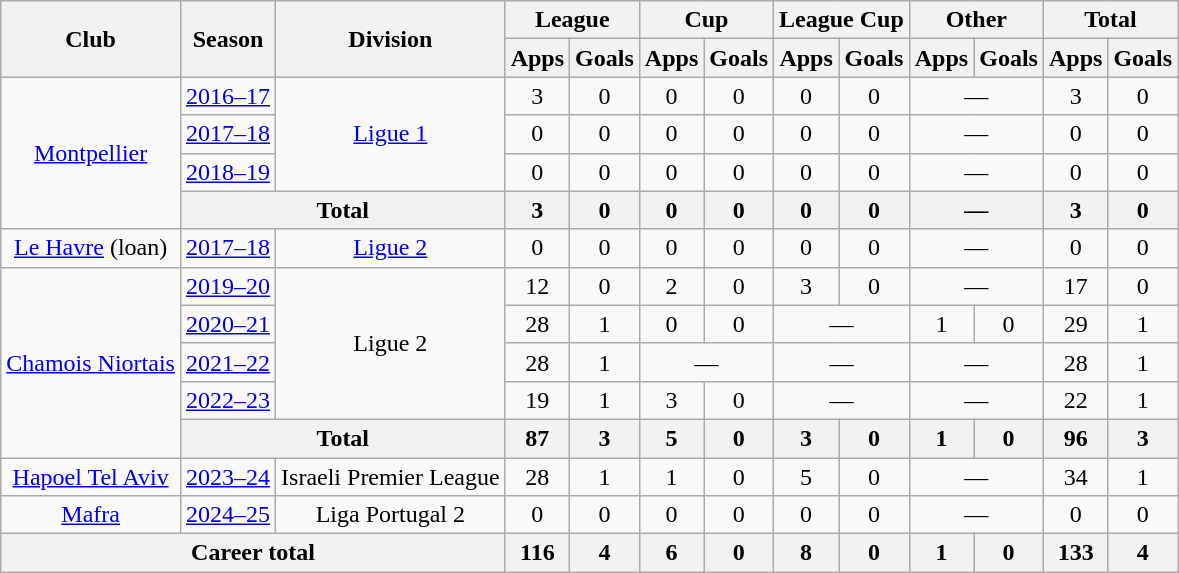<table class="wikitable" style="text-align: center">
<tr>
<th rowspan="2">Club</th>
<th rowspan="2">Season</th>
<th rowspan="2">Division</th>
<th colspan="2">League</th>
<th colspan="2">Cup</th>
<th colspan="2">League Cup</th>
<th colspan="2">Other</th>
<th colspan="2">Total</th>
</tr>
<tr>
<th>Apps</th>
<th>Goals</th>
<th>Apps</th>
<th>Goals</th>
<th>Apps</th>
<th>Goals</th>
<th>Apps</th>
<th>Goals</th>
<th>Apps</th>
<th>Goals</th>
</tr>
<tr>
<td rowspan="4"><a href='#'>Montpellier</a></td>
<td><a href='#'>2016–17</a></td>
<td rowspan="3"><a href='#'>Ligue 1</a></td>
<td>3</td>
<td>0</td>
<td>0</td>
<td>0</td>
<td>0</td>
<td>0</td>
<td colspan="2">—</td>
<td>3</td>
<td>0</td>
</tr>
<tr>
<td><a href='#'>2017–18</a></td>
<td>0</td>
<td>0</td>
<td>0</td>
<td>0</td>
<td>0</td>
<td>0</td>
<td colspan="2">—</td>
<td>0</td>
<td>0</td>
</tr>
<tr>
<td><a href='#'>2018–19</a></td>
<td>0</td>
<td>0</td>
<td>0</td>
<td>0</td>
<td>0</td>
<td>0</td>
<td colspan="2">—</td>
<td>0</td>
<td>0</td>
</tr>
<tr>
<th colspan="2">Total</th>
<th>3</th>
<th>0</th>
<th>0</th>
<th>0</th>
<th>0</th>
<th>0</th>
<th colspan="2">—</th>
<th>3</th>
<th>0</th>
</tr>
<tr>
<td><a href='#'>Le Havre</a> (loan)</td>
<td><a href='#'>2017–18</a></td>
<td><a href='#'>Ligue 2</a></td>
<td>0</td>
<td>0</td>
<td>0</td>
<td>0</td>
<td>0</td>
<td>0</td>
<td colspan="2">—</td>
<td>0</td>
<td>0</td>
</tr>
<tr>
<td rowspan="5"><a href='#'>Chamois Niortais</a></td>
<td><a href='#'>2019–20</a></td>
<td rowspan="4">Ligue 2</td>
<td>12</td>
<td>0</td>
<td>2</td>
<td>0</td>
<td>3</td>
<td>0</td>
<td colspan="2">—</td>
<td>17</td>
<td>0</td>
</tr>
<tr>
<td><a href='#'>2020–21</a></td>
<td>28</td>
<td>1</td>
<td>0</td>
<td>0</td>
<td colspan="2">—</td>
<td>1</td>
<td>0</td>
<td>29</td>
<td>1</td>
</tr>
<tr>
<td><a href='#'>2021–22</a></td>
<td>28</td>
<td>1</td>
<td colspan="2">—</td>
<td colspan="2">—</td>
<td colspan="2">—</td>
<td>28</td>
<td>1</td>
</tr>
<tr>
<td><a href='#'>2022–23</a></td>
<td>19</td>
<td>1</td>
<td>3</td>
<td>0</td>
<td colspan="2">—</td>
<td colspan="2">—</td>
<td>22</td>
<td>1</td>
</tr>
<tr>
<th colspan="2">Total</th>
<th>87</th>
<th>3</th>
<th>5</th>
<th>0</th>
<th>3</th>
<th>0</th>
<th>1</th>
<th>0</th>
<th>96</th>
<th>3</th>
</tr>
<tr>
<td><a href='#'>Hapoel Tel Aviv</a></td>
<td><a href='#'>2023–24</a></td>
<td>Israeli Premier League</td>
<td>28</td>
<td>1</td>
<td>1</td>
<td>0</td>
<td>5</td>
<td>0</td>
<td colspan="2">—</td>
<td>34</td>
<td>1</td>
</tr>
<tr>
<td><a href='#'>Mafra</a></td>
<td><a href='#'>2024–25</a></td>
<td>Liga Portugal 2</td>
<td>0</td>
<td>0</td>
<td>0</td>
<td>0</td>
<td>0</td>
<td>0</td>
<td colspan="2">—</td>
<td>0</td>
<td>0</td>
</tr>
<tr>
<th colspan="3">Career total</th>
<th>116</th>
<th>4</th>
<th>6</th>
<th>0</th>
<th>8</th>
<th>0</th>
<th>1</th>
<th>0</th>
<th>133</th>
<th>4</th>
</tr>
</table>
